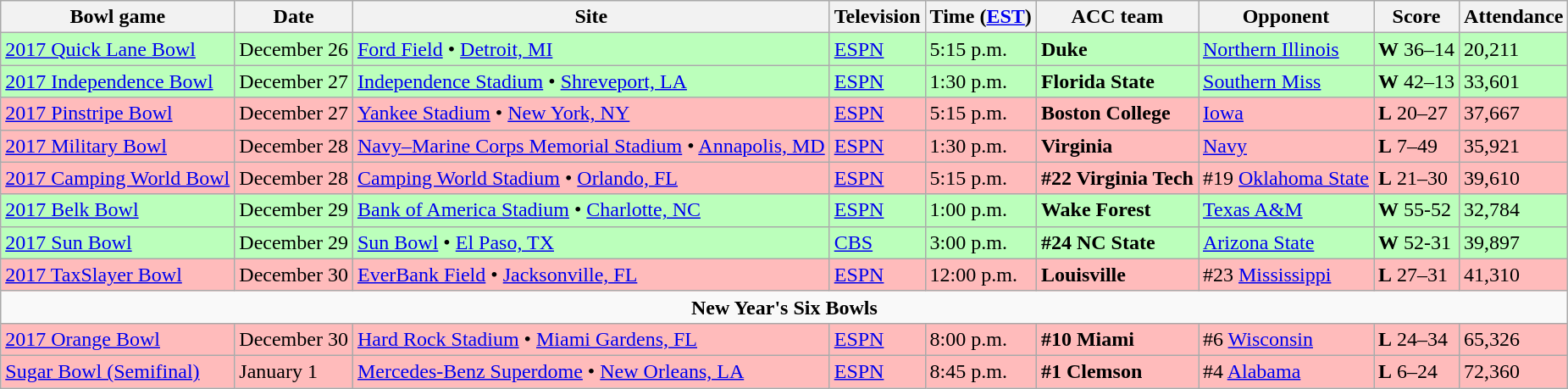<table class="wikitable">
<tr>
<th>Bowl game</th>
<th>Date</th>
<th>Site</th>
<th>Television</th>
<th>Time (<a href='#'>EST</a>)</th>
<th>ACC team</th>
<th>Opponent</th>
<th>Score</th>
<th>Attendance</th>
</tr>
<tr style="background:#bfb;">
<td><a href='#'>2017 Quick Lane Bowl</a></td>
<td>December 26</td>
<td><a href='#'>Ford Field</a> • <a href='#'>Detroit, MI</a></td>
<td><a href='#'>ESPN</a></td>
<td>5:15 p.m.</td>
<td><strong>Duke</strong></td>
<td><a href='#'>Northern Illinois</a></td>
<td><strong>W</strong> 36–14</td>
<td>20,211</td>
</tr>
<tr style="background:#bfb;">
<td><a href='#'>2017 Independence Bowl</a></td>
<td>December 27</td>
<td><a href='#'>Independence Stadium</a> • <a href='#'>Shreveport, LA</a></td>
<td><a href='#'>ESPN</a></td>
<td>1:30 p.m.</td>
<td><strong>Florida State</strong></td>
<td><a href='#'>Southern Miss</a></td>
<td><strong>W</strong> 42–13</td>
<td>33,601</td>
</tr>
<tr style="background:#fbb;">
<td><a href='#'>2017 Pinstripe Bowl</a></td>
<td>December 27</td>
<td><a href='#'>Yankee Stadium</a> • <a href='#'>New York, NY</a></td>
<td><a href='#'>ESPN</a></td>
<td>5:15 p.m.</td>
<td><strong>Boston College</strong></td>
<td><a href='#'>Iowa</a></td>
<td><strong>L</strong> 20–27</td>
<td>37,667</td>
</tr>
<tr style="background:#fbb;">
<td><a href='#'>2017 Military Bowl</a></td>
<td>December 28</td>
<td><a href='#'>Navy–Marine Corps Memorial Stadium</a> • <a href='#'>Annapolis, MD</a></td>
<td><a href='#'>ESPN</a></td>
<td>1:30 p.m.</td>
<td><strong>Virginia</strong></td>
<td><a href='#'>Navy</a></td>
<td><strong>L</strong> 7–49</td>
<td>35,921</td>
</tr>
<tr style="background:#fbb;">
<td><a href='#'>2017 Camping World Bowl</a></td>
<td>December 28</td>
<td><a href='#'>Camping World Stadium</a> • <a href='#'>Orlando, FL</a></td>
<td><a href='#'>ESPN</a></td>
<td>5:15 p.m.</td>
<td><strong>#22 Virginia Tech</strong></td>
<td>#19 <a href='#'>Oklahoma State</a></td>
<td><strong>L</strong> 21–30</td>
<td>39,610</td>
</tr>
<tr style="background:#bfb;">
<td><a href='#'>2017 Belk Bowl</a></td>
<td>December 29</td>
<td><a href='#'>Bank of America Stadium</a> • <a href='#'>Charlotte, NC</a></td>
<td><a href='#'>ESPN</a></td>
<td>1:00 p.m.</td>
<td><strong>Wake Forest</strong></td>
<td><a href='#'>Texas A&M</a></td>
<td><strong>W</strong> 55-52</td>
<td>32,784</td>
</tr>
<tr style="background:#bfb;">
<td><a href='#'>2017 Sun Bowl</a></td>
<td>December 29</td>
<td><a href='#'>Sun Bowl</a> • <a href='#'>El Paso, TX</a></td>
<td><a href='#'>CBS</a></td>
<td>3:00 p.m.</td>
<td><strong>#24 NC State</strong></td>
<td><a href='#'>Arizona State</a></td>
<td><strong>W</strong> 52-31</td>
<td>39,897</td>
</tr>
<tr style="background:#fbb;">
<td><a href='#'>2017 TaxSlayer Bowl</a></td>
<td>December 30</td>
<td><a href='#'>EverBank Field</a> • <a href='#'>Jacksonville, FL</a></td>
<td><a href='#'>ESPN</a></td>
<td>12:00 p.m.</td>
<td><strong>Louisville</strong></td>
<td>#23 <a href='#'>Mississippi</a></td>
<td><strong>L</strong> 27–31</td>
<td>41,310</td>
</tr>
<tr>
<td colspan="9" style="text-align:center;"><strong>New Year's Six Bowls</strong></td>
</tr>
<tr style="background:#fbb;">
<td><a href='#'>2017 Orange Bowl</a></td>
<td>December 30</td>
<td><a href='#'>Hard Rock Stadium</a> • <a href='#'>Miami Gardens, FL</a></td>
<td><a href='#'>ESPN</a></td>
<td>8:00 p.m.</td>
<td><strong>#10 Miami</strong></td>
<td>#6 <a href='#'>Wisconsin</a></td>
<td><strong>L</strong> 24–34</td>
<td>65,326</td>
</tr>
<tr style="background:#fbb;">
<td><a href='#'>Sugar Bowl (Semifinal)</a></td>
<td>January 1</td>
<td><a href='#'>Mercedes-Benz Superdome</a> • <a href='#'>New Orleans, LA</a></td>
<td><a href='#'>ESPN</a></td>
<td>8:45 p.m.</td>
<td><strong>#1 Clemson</strong></td>
<td>#4 <a href='#'>Alabama</a></td>
<td><strong>L</strong> 6–24</td>
<td>72,360</td>
</tr>
</table>
